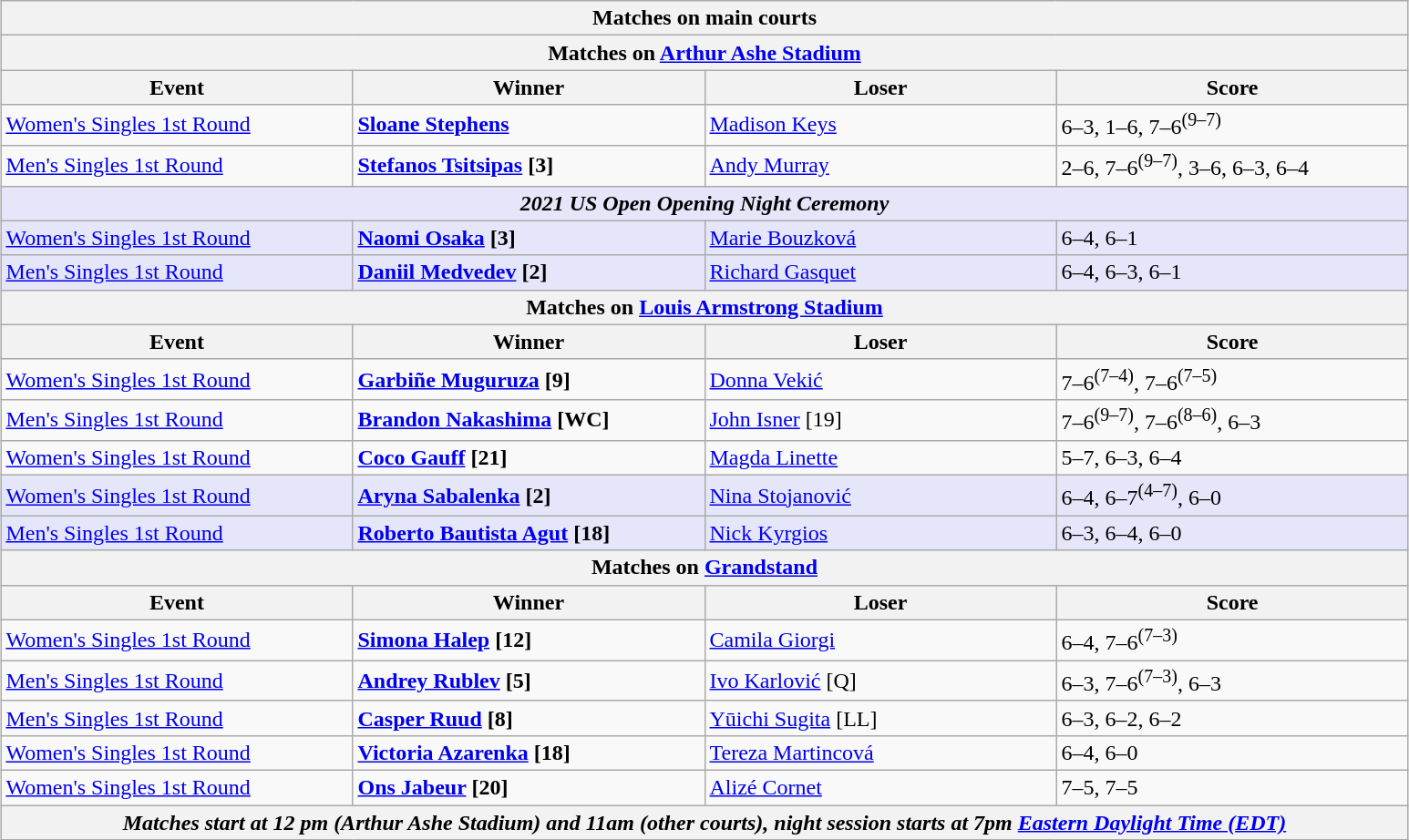<table class="wikitable" style="margin:auto;">
<tr>
<th colspan="4" style="white-space:nowrap;">Matches on main courts</th>
</tr>
<tr>
<th colspan="4"><strong>Matches on <a href='#'>Arthur Ashe Stadium</a></strong></th>
</tr>
<tr>
<th width="250">Event</th>
<th width="250">Winner</th>
<th width="250">Loser</th>
<th width="250">Score</th>
</tr>
<tr>
<td><a href='#'>Women's Singles 1st Round</a></td>
<td><strong> <a href='#'>Sloane Stephens</a></strong></td>
<td> <a href='#'>Madison Keys</a></td>
<td>6–3, 1–6, 7–6<sup>(9–7)</sup></td>
</tr>
<tr>
<td><a href='#'>Men's Singles 1st Round</a></td>
<td><strong> <a href='#'>Stefanos Tsitsipas</a> [3]</strong></td>
<td> <a href='#'>Andy Murray</a></td>
<td>2–6, 7–6<sup>(9–7)</sup>, 3–6, 6–3, 6–4</td>
</tr>
<tr bgcolor="lavender">
<td colspan="4" align="center"><strong><em>2021 US Open Opening Night Ceremony</em></strong></td>
</tr>
<tr bgcolor="lavender">
<td><a href='#'>Women's Singles 1st Round</a></td>
<td><strong> <a href='#'>Naomi Osaka</a> [3]</strong></td>
<td> <a href='#'>Marie Bouzková</a></td>
<td>6–4, 6–1</td>
</tr>
<tr bgcolor="lavender">
<td><a href='#'>Men's Singles 1st Round</a></td>
<td><strong> <a href='#'>Daniil Medvedev</a> [2]</strong></td>
<td> <a href='#'>Richard Gasquet</a></td>
<td>6–4, 6–3, 6–1</td>
</tr>
<tr>
<th colspan="4"><strong>Matches on <a href='#'>Louis Armstrong Stadium</a></strong></th>
</tr>
<tr>
<th width="250">Event</th>
<th width="250">Winner</th>
<th width="250">Loser</th>
<th width="250">Score</th>
</tr>
<tr>
<td><a href='#'>Women's Singles 1st Round</a></td>
<td><strong> <a href='#'>Garbiñe Muguruza</a> [9]</strong></td>
<td> <a href='#'>Donna Vekić</a></td>
<td>7–6<sup>(7–4)</sup>, 7–6<sup>(7–5)</sup></td>
</tr>
<tr>
<td><a href='#'>Men's Singles 1st Round</a></td>
<td><strong> <a href='#'>Brandon Nakashima</a> [WC]</strong></td>
<td> <a href='#'>John Isner</a> [19]</td>
<td>7–6<sup>(9–7)</sup>, 7–6<sup>(8–6)</sup>, 6–3</td>
</tr>
<tr>
<td><a href='#'>Women's Singles 1st Round</a></td>
<td><strong> <a href='#'>Coco Gauff</a> [21]</strong></td>
<td> <a href='#'>Magda Linette</a></td>
<td>5–7, 6–3, 6–4</td>
</tr>
<tr bgcolor="lavender">
<td><a href='#'>Women's Singles 1st Round</a></td>
<td><strong> <a href='#'>Aryna Sabalenka</a> [2]</strong></td>
<td> <a href='#'>Nina Stojanović</a></td>
<td>6–4, 6–7<sup>(4–7)</sup>, 6–0</td>
</tr>
<tr bgcolor="lavender">
<td><a href='#'>Men's Singles 1st Round</a></td>
<td><strong> <a href='#'>Roberto Bautista Agut</a> [18]</strong></td>
<td> <a href='#'>Nick Kyrgios</a></td>
<td>6–3, 6–4, 6–0</td>
</tr>
<tr>
<th colspan="4"><strong>Matches on <a href='#'>Grandstand</a></strong></th>
</tr>
<tr>
<th width="250">Event</th>
<th width="250">Winner</th>
<th width="250">Loser</th>
<th width="250">Score</th>
</tr>
<tr>
<td><a href='#'>Women's Singles 1st Round</a></td>
<td><strong> <a href='#'>Simona Halep</a> [12]</strong></td>
<td> <a href='#'>Camila Giorgi</a></td>
<td>6–4, 7–6<sup>(7–3)</sup></td>
</tr>
<tr>
<td><a href='#'>Men's Singles 1st Round</a></td>
<td><strong> <a href='#'>Andrey Rublev</a> [5]</strong></td>
<td> <a href='#'>Ivo Karlović</a> [Q]</td>
<td>6–3, 7–6<sup>(7–3)</sup>, 6–3</td>
</tr>
<tr>
<td><a href='#'>Men's Singles 1st Round</a></td>
<td><strong> <a href='#'>Casper Ruud</a> [8]</strong></td>
<td> <a href='#'>Yūichi Sugita</a> [LL]</td>
<td>6–3, 6–2, 6–2</td>
</tr>
<tr>
<td><a href='#'>Women's Singles 1st Round</a></td>
<td><strong> <a href='#'>Victoria Azarenka</a> [18]</strong></td>
<td> <a href='#'>Tereza Martincová</a></td>
<td>6–4, 6–0</td>
</tr>
<tr>
<td><a href='#'>Women's Singles 1st Round</a></td>
<td><strong> <a href='#'>Ons Jabeur</a> [20]</strong></td>
<td> <a href='#'>Alizé Cornet</a></td>
<td>7–5, 7–5</td>
</tr>
<tr>
<th colspan="4"><em>Matches start at 12 pm (Arthur Ashe Stadium) and 11am (other courts), night session starts at 7pm <a href='#'>Eastern Daylight Time (EDT)</a></em></th>
</tr>
</table>
